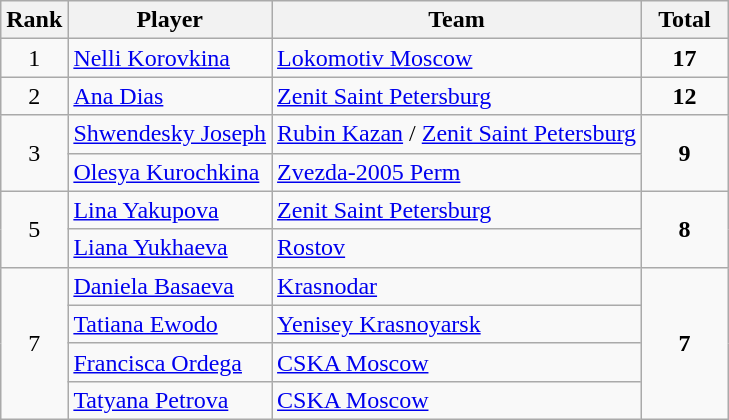<table class="wikitable" style="text-align:center">
<tr>
<th>Rank</th>
<th>Player</th>
<th>Team</th>
<th width="50">Total</th>
</tr>
<tr>
<td>1</td>
<td align=left> <a href='#'>Nelli Korovkina</a></td>
<td align=left><a href='#'>Lokomotiv Moscow</a></td>
<td><strong>17</strong></td>
</tr>
<tr>
<td>2</td>
<td align=left> <a href='#'>Ana Dias</a></td>
<td align=left><a href='#'>Zenit Saint Petersburg</a></td>
<td><strong>12</strong></td>
</tr>
<tr>
<td rowspan=2>3</td>
<td align=left> <a href='#'>Shwendesky Joseph</a></td>
<td align=left><a href='#'>Rubin Kazan</a> / <a href='#'>Zenit Saint Petersburg</a></td>
<td rowspan=2><strong>9</strong></td>
</tr>
<tr>
<td align=left> <a href='#'>Olesya Kurochkina</a></td>
<td align=left><a href='#'>Zvezda-2005 Perm</a></td>
</tr>
<tr>
<td rowspan=2>5</td>
<td align=left> <a href='#'>Lina Yakupova</a></td>
<td align=left><a href='#'>Zenit Saint Petersburg</a></td>
<td rowspan=2><strong>8</strong></td>
</tr>
<tr>
<td align=left> <a href='#'>Liana Yukhaeva</a></td>
<td align=left><a href='#'>Rostov</a></td>
</tr>
<tr>
<td rowspan=4>7</td>
<td align=left> <a href='#'>Daniela Basaeva</a></td>
<td align=left><a href='#'>Krasnodar</a></td>
<td rowspan=4><strong>7</strong></td>
</tr>
<tr>
<td align=left> <a href='#'>Tatiana Ewodo</a></td>
<td align=left><a href='#'>Yenisey Krasnoyarsk</a></td>
</tr>
<tr>
<td align=left> <a href='#'>Francisca Ordega</a></td>
<td align=left><a href='#'>CSKA Moscow</a></td>
</tr>
<tr>
<td align=left> <a href='#'>Tatyana Petrova</a></td>
<td align=left><a href='#'>CSKA Moscow</a></td>
</tr>
</table>
